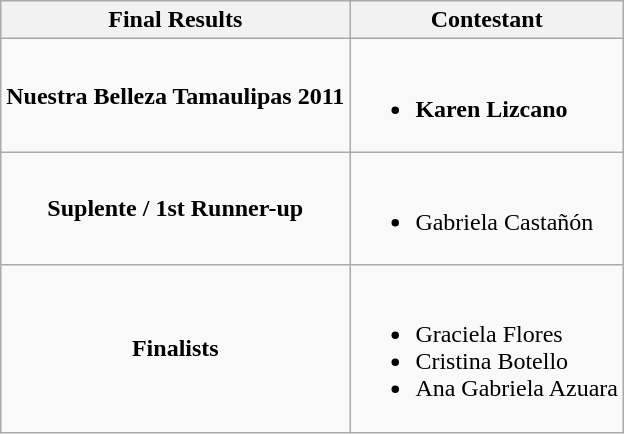<table class="wikitable">
<tr>
<th>Final Results</th>
<th>Contestant</th>
</tr>
<tr>
<td align="center"><strong>Nuestra Belleza Tamaulipas 2011</strong></td>
<td><br><ul><li><strong>Karen Lizcano</strong></li></ul></td>
</tr>
<tr>
<td align="center"><strong>Suplente / 1st Runner-up</strong></td>
<td><br><ul><li>Gabriela Castañón</li></ul></td>
</tr>
<tr>
<td align="center"><strong>Finalists</strong></td>
<td><br><ul><li>Graciela Flores</li><li>Cristina Botello</li><li>Ana Gabriela Azuara</li></ul></td>
</tr>
</table>
